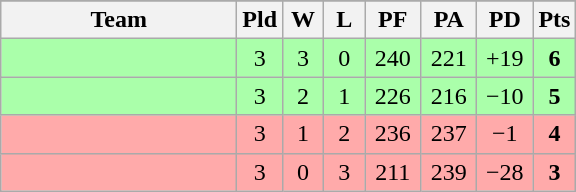<table class=wikitable>
<tr align=center>
</tr>
<tr>
<th width=150>Team</th>
<th width=20>Pld</th>
<th width=20>W</th>
<th width=20>L</th>
<th width=30>PF</th>
<th width=30>PA</th>
<th width=30>PD</th>
<th width=20>Pts</th>
</tr>
<tr align=center bgcolor=#aaffaa>
<td align=left></td>
<td>3</td>
<td>3</td>
<td>0</td>
<td>240</td>
<td>221</td>
<td>+19</td>
<td><strong>6</strong></td>
</tr>
<tr align=center bgcolor=#aaffaa>
<td align=left></td>
<td>3</td>
<td>2</td>
<td>1</td>
<td>226</td>
<td>216</td>
<td>−10</td>
<td><strong>5</strong></td>
</tr>
<tr align=center bgcolor=#ffaaaa>
<td align=left></td>
<td>3</td>
<td>1</td>
<td>2</td>
<td>236</td>
<td>237</td>
<td>−1</td>
<td><strong>4</strong></td>
</tr>
<tr align=center bgcolor=#ffaaaa>
<td align=left></td>
<td>3</td>
<td>0</td>
<td>3</td>
<td>211</td>
<td>239</td>
<td>−28</td>
<td><strong>3</strong></td>
</tr>
</table>
